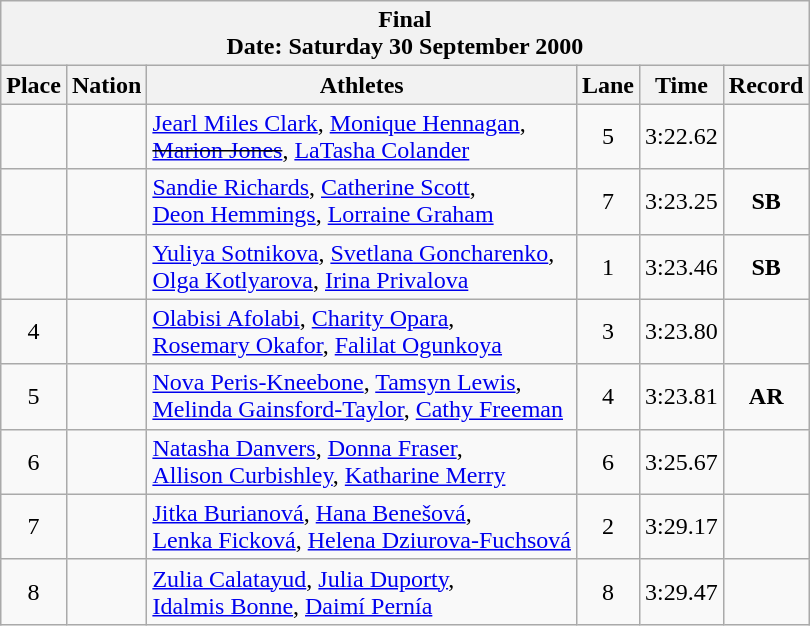<table class="wikitable sortable">
<tr>
<th colspan=9>Final <br> Date: Saturday 30 September 2000</th>
</tr>
<tr>
<th>Place</th>
<th>Nation</th>
<th>Athletes</th>
<th>Lane</th>
<th>Time</th>
<th>Record</th>
</tr>
<tr>
<td align=center></td>
<td align=left></td>
<td align=left><a href='#'>Jearl Miles Clark</a>, <a href='#'>Monique Hennagan</a>,<br><s><a href='#'>Marion Jones</a></s>, <a href='#'>LaTasha Colander</a></td>
<td align=center>5</td>
<td>3:22.62</td>
<td align=center></td>
</tr>
<tr>
<td align=center></td>
<td align=left></td>
<td align=left><a href='#'>Sandie Richards</a>, <a href='#'>Catherine Scott</a>,<br><a href='#'>Deon Hemmings</a>, <a href='#'>Lorraine Graham</a></td>
<td align=center>7</td>
<td align=center>3:23.25</td>
<td align=center><strong>SB </strong></td>
</tr>
<tr>
<td align=center></td>
<td align=left></td>
<td align=left><a href='#'>Yuliya Sotnikova</a>, <a href='#'>Svetlana Goncharenko</a>,<br><a href='#'>Olga Kotlyarova</a>, <a href='#'>Irina Privalova</a></td>
<td align=center>1</td>
<td align=center>3:23.46</td>
<td align=center><strong>SB</strong></td>
</tr>
<tr>
<td align=center>4</td>
<td align=left></td>
<td align=left><a href='#'>Olabisi Afolabi</a>, <a href='#'>Charity Opara</a>,<br><a href='#'>Rosemary Okafor</a>, <a href='#'>Falilat Ogunkoya</a></td>
<td align=center>3</td>
<td align=center>3:23.80</td>
<td align=center></td>
</tr>
<tr>
<td align=center>5</td>
<td align=left></td>
<td align=left><a href='#'>Nova Peris-Kneebone</a>, <a href='#'>Tamsyn Lewis</a>,<br><a href='#'>Melinda Gainsford-Taylor</a>, <a href='#'>Cathy Freeman</a></td>
<td align=center>4</td>
<td align=center>3:23.81</td>
<td align=center><strong>AR </strong></td>
</tr>
<tr>
<td align=center>6</td>
<td align=left></td>
<td align=left><a href='#'>Natasha Danvers</a>, <a href='#'>Donna Fraser</a>,<br><a href='#'>Allison Curbishley</a>, <a href='#'>Katharine Merry</a></td>
<td align=center>6</td>
<td>3:25.67</td>
<td align=center></td>
</tr>
<tr>
<td align=center>7</td>
<td align=left></td>
<td align=left><a href='#'>Jitka Burianová</a>, <a href='#'>Hana Benešová</a>,<br><a href='#'>Lenka Ficková</a>, <a href='#'>Helena Dziurova-Fuchsová</a></td>
<td align=center>2</td>
<td>3:29.17</td>
<td align=center></td>
</tr>
<tr>
<td align=center>8</td>
<td align=left></td>
<td align=left><a href='#'>Zulia Calatayud</a>, <a href='#'>Julia Duporty</a>,<br><a href='#'>Idalmis Bonne</a>, <a href='#'>Daimí Pernía</a></td>
<td align=center>8</td>
<td>3:29.47</td>
<td align=center></td>
</tr>
</table>
